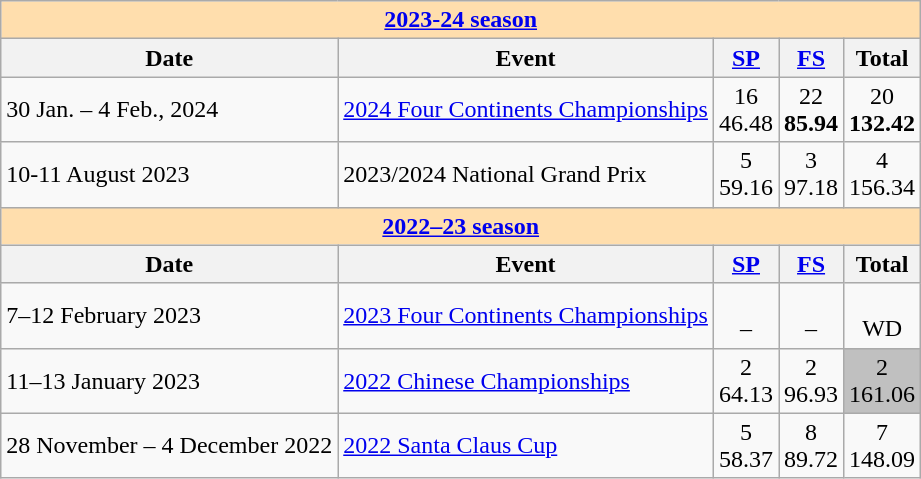<table class="wikitable">
<tr>
<th style="background-color: #ffdead;" colspan=6><a href='#'>2023-24 season</a></th>
</tr>
<tr>
<th>Date</th>
<th>Event</th>
<th><a href='#'>SP</a></th>
<th><a href='#'>FS</a></th>
<th>Total</th>
</tr>
<tr>
<td>30 Jan. – 4 Feb., 2024</td>
<td><a href='#'>2024 Four Continents Championships</a></td>
<td align=center>16 <br> 46.48</td>
<td align=center>22 <br> <strong>85.94</strong></td>
<td align=center>20 <br> <strong>132.42</strong></td>
</tr>
<tr>
<td>10-11 August 2023</td>
<td>2023/2024 National Grand Prix<br></td>
<td align=center>5<br>59.16</td>
<td align=center>3<br>97.18</td>
<td align=center>4<br>156.34</td>
</tr>
<tr>
<th style="background-color: #ffdead;" colspan=6><a href='#'>2022–23 season</a></th>
</tr>
<tr>
<th>Date</th>
<th>Event</th>
<th><a href='#'>SP</a></th>
<th><a href='#'>FS</a></th>
<th>Total</th>
</tr>
<tr>
<td>7–12 February 2023</td>
<td><a href='#'>2023 Four Continents Championships</a></td>
<td align=center><br> –</td>
<td align=center><br> –</td>
<td align=center><br> WD</td>
</tr>
<tr>
<td>11–13 January 2023</td>
<td><a href='#'>2022 Chinese Championships</a></td>
<td align=center>2 <br>64.13</td>
<td align=center>2 <br>96.93</td>
<td align=center bgcolor=silver>2 <br> 161.06</td>
</tr>
<tr>
<td>28 November – 4 December 2022</td>
<td><a href='#'>2022 Santa Claus Cup</a></td>
<td align=center>5 <br>58.37</td>
<td align=center>8 <br>89.72</td>
<td align=center>7 <br> 148.09</td>
</tr>
</table>
